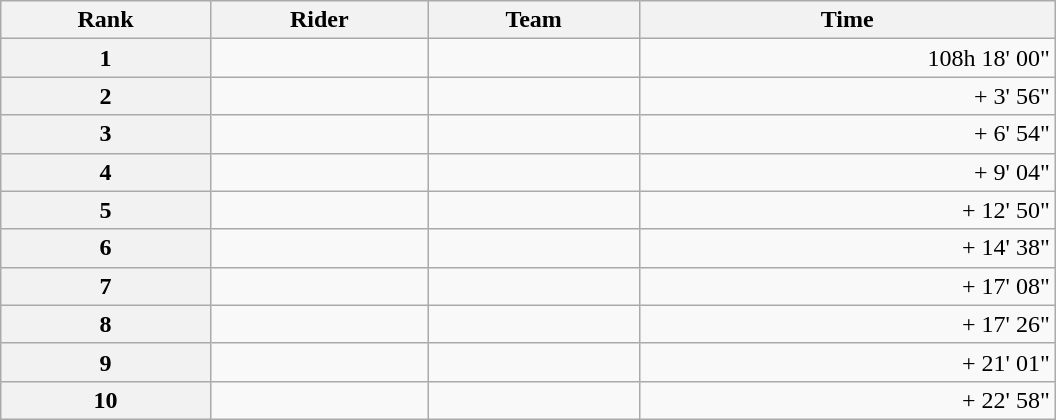<table class="wikitable" style="width:44em;margin-bottom:0;">
<tr>
<th scope="col">Rank</th>
<th scope="col">Rider</th>
<th scope="col">Team</th>
<th scope="col">Time</th>
</tr>
<tr>
<th scope="row">1</th>
<td> </td>
<td></td>
<td style="text-align:right;">108h 18' 00"</td>
</tr>
<tr>
<th scope="row">2</th>
<td></td>
<td></td>
<td style="text-align:right;">+ 3' 56"</td>
</tr>
<tr>
<th scope="row">3</th>
<td></td>
<td></td>
<td style="text-align:right;">+ 6' 54"</td>
</tr>
<tr>
<th scope="row">4</th>
<td></td>
<td></td>
<td style="text-align:right;">+ 9' 04"</td>
</tr>
<tr>
<th scope="row">5</th>
<td></td>
<td></td>
<td style="text-align:right;">+ 12' 50"</td>
</tr>
<tr>
<th scope="row">6</th>
<td></td>
<td></td>
<td style="text-align:right;">+ 14' 38"</td>
</tr>
<tr>
<th scope="row">7</th>
<td></td>
<td></td>
<td style="text-align:right;">+ 17' 08"</td>
</tr>
<tr>
<th scope="row">8</th>
<td> </td>
<td></td>
<td style="text-align:right;">+ 17' 26"</td>
</tr>
<tr>
<th scope="row">9</th>
<td></td>
<td></td>
<td style="text-align:right;">+ 21' 01"</td>
</tr>
<tr>
<th scope="row">10</th>
<td> </td>
<td></td>
<td style="text-align:right;">+ 22' 58"</td>
</tr>
</table>
